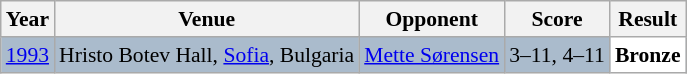<table class="sortable wikitable" style="font-size: 90%;">
<tr>
<th>Year</th>
<th>Venue</th>
<th>Opponent</th>
<th>Score</th>
<th>Result</th>
</tr>
<tr style="background:#AABBCC">
<td align="center"><a href='#'>1993</a></td>
<td align="left">Hristo Botev Hall, <a href='#'>Sofia</a>, Bulgaria</td>
<td align="left"> <a href='#'>Mette Sørensen</a></td>
<td align="left">3–11, 4–11</td>
<td style="text-align:left; background:white"> <strong>Bronze</strong></td>
</tr>
</table>
